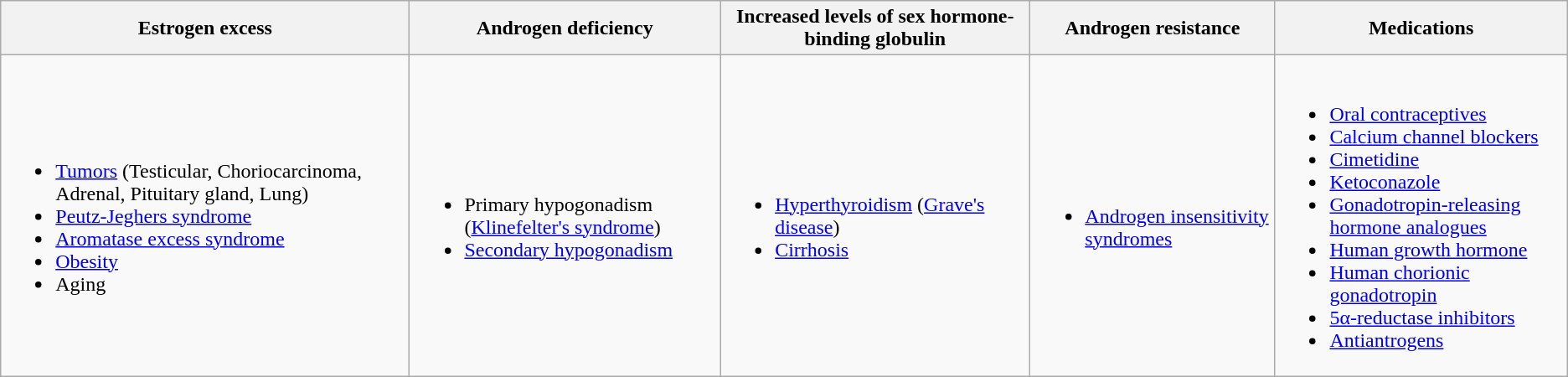<table class="wikitable">
<tr>
<th>Estrogen excess</th>
<th>Androgen deficiency</th>
<th>Increased levels of sex hormone-binding globulin</th>
<th>Androgen resistance</th>
<th>Medications</th>
</tr>
<tr>
<td><br><ul><li><a href='#'>Tumors</a> (Testicular, Choriocarcinoma, Adrenal, Pituitary gland, Lung)</li><li><a href='#'>Peutz-Jeghers syndrome</a></li><li><a href='#'>Aromatase excess syndrome</a></li><li><a href='#'>Obesity</a></li><li>Aging</li></ul></td>
<td><br><ul><li>Primary hypogonadism (<a href='#'>Klinefelter's syndrome</a>)</li><li><a href='#'>Secondary hypogonadism</a></li></ul></td>
<td><br><ul><li><a href='#'>Hyperthyroidism</a> (<a href='#'>Grave's disease</a>)</li><li><a href='#'>Cirrhosis</a></li></ul></td>
<td><br><ul><li><a href='#'>Androgen insensitivity syndromes</a></li></ul></td>
<td><br><ul><li><a href='#'>Oral contraceptives</a></li><li><a href='#'>Calcium channel blockers</a></li><li><a href='#'>Cimetidine</a></li><li><a href='#'>Ketoconazole</a></li><li><a href='#'>Gonadotropin-releasing hormone analogues</a></li><li><a href='#'>Human growth hormone</a></li><li><a href='#'>Human chorionic gonadotropin</a></li><li><a href='#'>5α-reductase inhibitors</a></li><li><a href='#'>Antiantrogens</a></li></ul></td>
</tr>
</table>
